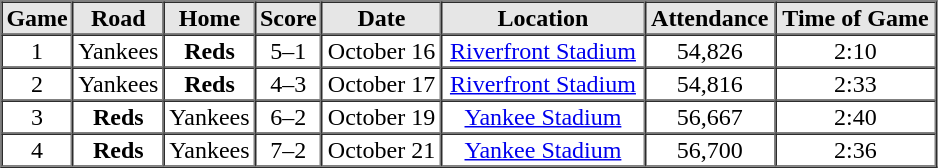<table border=1 cellspacing=0 width=625 style="margin-left:3em;">
<tr style="text-align:center; background-color:#e6e6e6;">
<th width=>Game</th>
<th width=>Road</th>
<th width=>Home</th>
<th width=>Score</th>
<th width=>Date</th>
<th width=>Location</th>
<th width=>Attendance</th>
<th width=>Time of Game</th>
</tr>
<tr style="text-align:center;">
<td>1</td>
<td>Yankees</td>
<td><strong>Reds</strong></td>
<td>5–1</td>
<td>October 16</td>
<td><a href='#'>Riverfront Stadium</a></td>
<td>54,826</td>
<td>2:10</td>
</tr>
<tr style="text-align:center;">
<td>2</td>
<td>Yankees</td>
<td><strong>Reds</strong></td>
<td>4–3</td>
<td>October 17</td>
<td><a href='#'>Riverfront Stadium</a></td>
<td>54,816</td>
<td>2:33</td>
</tr>
<tr style="text-align:center;">
<td>3</td>
<td><strong>Reds</strong></td>
<td>Yankees</td>
<td>6–2</td>
<td>October 19</td>
<td><a href='#'>Yankee Stadium</a></td>
<td>56,667</td>
<td>2:40</td>
</tr>
<tr style="text-align:center;">
<td>4</td>
<td><strong>Reds</strong></td>
<td>Yankees</td>
<td>7–2</td>
<td>October 21</td>
<td><a href='#'>Yankee Stadium</a></td>
<td>56,700</td>
<td>2:36</td>
</tr>
<tr style="text-align:center;">
</tr>
<tr>
</tr>
</table>
